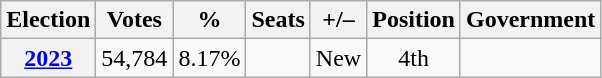<table class=wikitable style=text-align:center>
<tr>
<th>Election</th>
<th>Votes</th>
<th>%</th>
<th>Seats</th>
<th>+/–</th>
<th>Position</th>
<th>Government</th>
</tr>
<tr>
<th><a href='#'>2023</a></th>
<td>54,784</td>
<td>8.17%</td>
<td></td>
<td>New</td>
<td> 4th</td>
<td></td>
</tr>
</table>
